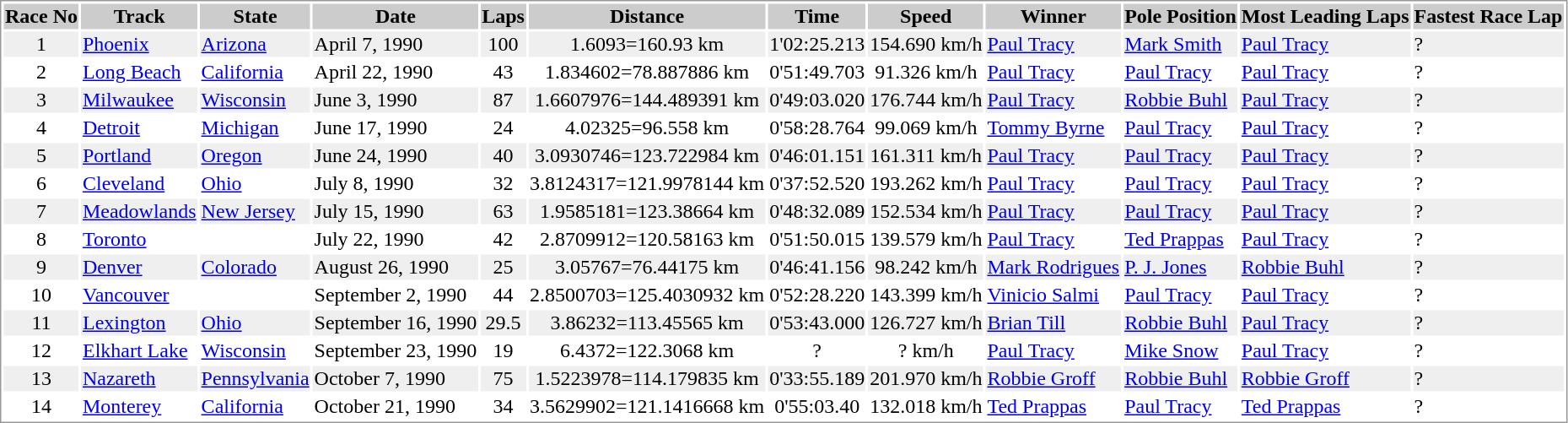<table border="0" style="border: 1px solid #999; background-color:#FFFFFF; text-align:center">
<tr align="center" style="background:#CCCCCC;">
<th>Race No</th>
<th>Track</th>
<th>State</th>
<th>Date</th>
<th>Laps</th>
<th>Distance</th>
<th>Time</th>
<th>Speed</th>
<th>Winner</th>
<th>Pole Position</th>
<th>Most Leading Laps</th>
<th>Fastest Race Lap</th>
</tr>
<tr style="background:#EFEFEF;">
<td>1</td>
<td align="left"><a href='#'>Phoenix</a></td>
<td align="left"><a href='#'>Arizona</a></td>
<td align="left">April 7, 1990</td>
<td>100</td>
<td>1.6093=160.93 km</td>
<td>1'02:25.213</td>
<td>154.690 km/h</td>
<td align="left"><a href='#'>Paul Tracy</a></td>
<td align="left"><a href='#'>Mark Smith</a></td>
<td align="left"><a href='#'>Paul Tracy</a></td>
<td align="left">?</td>
</tr>
<tr>
<td>2</td>
<td align="left"><a href='#'>Long Beach</a></td>
<td align="left"><a href='#'>California</a></td>
<td align="left">April 22, 1990</td>
<td>43</td>
<td>1.834602=78.887886 km</td>
<td>0'51:49.703</td>
<td>91.326 km/h</td>
<td align="left"><a href='#'>Paul Tracy</a></td>
<td align="left"><a href='#'>Paul Tracy</a></td>
<td align="left"><a href='#'>Paul Tracy</a></td>
<td align="left">?</td>
</tr>
<tr style="background:#EFEFEF;">
<td>3</td>
<td align="left"><a href='#'>Milwaukee</a></td>
<td align="left"><a href='#'>Wisconsin</a></td>
<td align="left">June 3, 1990</td>
<td>87</td>
<td>1.6607976=144.489391 km</td>
<td>0'49:03.020</td>
<td>176.744 km/h</td>
<td align="left"><a href='#'>Paul Tracy</a></td>
<td align="left"><a href='#'>Robbie Buhl</a></td>
<td align="left"><a href='#'>Paul Tracy</a></td>
<td align="left">?</td>
</tr>
<tr>
<td>4</td>
<td align="left"><a href='#'>Detroit</a></td>
<td align="left"><a href='#'>Michigan</a></td>
<td align="left">June 17, 1990</td>
<td>24</td>
<td>4.02325=96.558 km</td>
<td>0'58:28.764</td>
<td>99.069 km/h</td>
<td align="left"><a href='#'>Tommy Byrne</a></td>
<td align="left"><a href='#'>Paul Tracy</a></td>
<td align="left"><a href='#'>Paul Tracy</a></td>
<td align="left">?</td>
</tr>
<tr style="background:#EFEFEF;">
<td>5</td>
<td align="left"><a href='#'>Portland</a></td>
<td align="left"><a href='#'>Oregon</a></td>
<td align="left">June 24, 1990</td>
<td>40</td>
<td>3.0930746=123.722984 km</td>
<td>0'46:01.151</td>
<td>161.311 km/h</td>
<td align="left"><a href='#'>Paul Tracy</a></td>
<td align="left"><a href='#'>Paul Tracy</a></td>
<td align="left"><a href='#'>Paul Tracy</a></td>
<td align="left">?</td>
</tr>
<tr>
<td>6</td>
<td align="left"><a href='#'>Cleveland</a></td>
<td align="left"><a href='#'>Ohio</a></td>
<td align="left">July 8, 1990</td>
<td>32</td>
<td>3.8124317=121.9978144 km</td>
<td>0'37:52.520</td>
<td>193.262 km/h</td>
<td align="left"><a href='#'>Paul Tracy</a></td>
<td align="left"><a href='#'>Paul Tracy</a></td>
<td align="left"><a href='#'>Paul Tracy</a></td>
<td align="left">?</td>
</tr>
<tr style="background:#EFEFEF;">
<td>7</td>
<td align="left"><a href='#'>Meadowlands</a></td>
<td align="left"><a href='#'>New Jersey</a></td>
<td align="left">July 15, 1990</td>
<td>63</td>
<td>1.9585181=123.38664 km</td>
<td>0'48:32.089</td>
<td>152.534 km/h</td>
<td align="left"><a href='#'>Paul Tracy</a></td>
<td align="left"><a href='#'>Paul Tracy</a></td>
<td align="left"><a href='#'>Paul Tracy</a></td>
<td align="left">?</td>
</tr>
<tr>
<td>8</td>
<td align="left"><a href='#'>Toronto</a></td>
<td align="left"></td>
<td align="left">July 22, 1990</td>
<td>42</td>
<td>2.8709912=120.58163 km</td>
<td>0'51:50.015</td>
<td>139.579 km/h</td>
<td align="left"><a href='#'>Paul Tracy</a></td>
<td align="left"><a href='#'>Ted Prappas</a></td>
<td align="left"><a href='#'>Paul Tracy</a></td>
<td align="left">?</td>
</tr>
<tr style="background:#EFEFEF;">
<td>9</td>
<td align="left"><a href='#'>Denver</a></td>
<td align="left"><a href='#'>Colorado</a></td>
<td align="left">August 26, 1990</td>
<td>25</td>
<td>3.05767=76.44175 km</td>
<td>0'46:41.156</td>
<td>98.242 km/h</td>
<td align="left"><a href='#'>Mark Rodrigues</a></td>
<td align="left"><a href='#'>P. J. Jones</a></td>
<td align="left"><a href='#'>Robbie Buhl</a></td>
<td align="left">?</td>
</tr>
<tr>
<td>10</td>
<td align="left"><a href='#'>Vancouver</a></td>
<td align="left"></td>
<td align="left">September 2, 1990</td>
<td>44</td>
<td>2.8500703=125.4030932 km</td>
<td>0'52:28.220</td>
<td>143.399 km/h</td>
<td align="left"><a href='#'>Vinicio Salmi</a></td>
<td align="left"><a href='#'>Paul Tracy</a></td>
<td align="left"><a href='#'>Paul Tracy</a></td>
<td align="left">?</td>
</tr>
<tr style="background:#EFEFEF;">
<td>11</td>
<td align="left"><a href='#'>Lexington</a></td>
<td align="left"><a href='#'>Ohio</a></td>
<td align="left">September 16, 1990</td>
<td>29.5</td>
<td>3.86232=113.45565 km</td>
<td>0'53:43.000</td>
<td>126.727 km/h</td>
<td align="left"><a href='#'>Brian Till</a></td>
<td align="left"><a href='#'>Robbie Buhl</a></td>
<td align="left"><a href='#'>Paul Tracy</a></td>
<td align="left">?</td>
</tr>
<tr>
<td>12</td>
<td align="left"><a href='#'>Elkhart Lake</a></td>
<td align="left"><a href='#'>Wisconsin</a></td>
<td align="left">September 23, 1990</td>
<td>19</td>
<td>6.4372=122.3068 km</td>
<td>?</td>
<td>? km/h</td>
<td align="left"><a href='#'>Paul Tracy</a></td>
<td align="left"><a href='#'>Mike Snow</a></td>
<td align="left"><a href='#'>Paul Tracy</a></td>
<td align="left">?</td>
</tr>
<tr style="background:#EFEFEF;">
<td>13</td>
<td align="left"><a href='#'>Nazareth</a></td>
<td align="left"><a href='#'>Pennsylvania</a></td>
<td align="left">October 7, 1990</td>
<td>75</td>
<td>1.5223978=114.179835 km</td>
<td>0'33:55.189</td>
<td>201.970 km/h</td>
<td align="left"><a href='#'>Robbie Groff</a></td>
<td align="left"><a href='#'>Robbie Buhl</a></td>
<td align="left"><a href='#'>Robbie Groff</a></td>
<td align="left">?</td>
</tr>
<tr>
<td>14</td>
<td align="left"><a href='#'>Monterey</a></td>
<td align="left"><a href='#'>California</a></td>
<td align="left">October 21, 1990</td>
<td>34</td>
<td>3.5629902=121.1416668 km</td>
<td>0'55:03.40</td>
<td>132.018 km/h</td>
<td align="left"><a href='#'>Ted Prappas</a></td>
<td align="left"><a href='#'>Paul Tracy</a></td>
<td align="left"><a href='#'>Ted Prappas</a></td>
<td align="left">?</td>
</tr>
</table>
